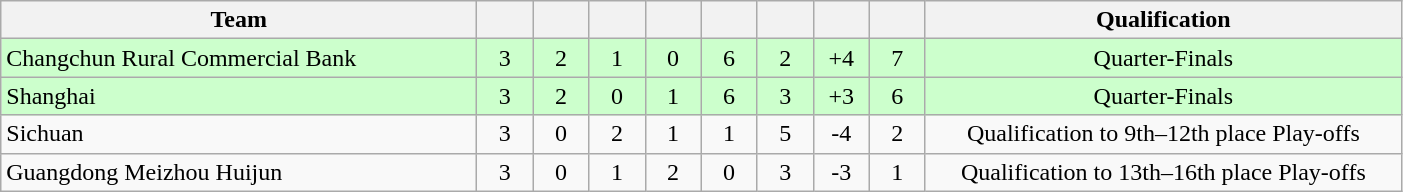<table class="wikitable" style="text-align:center;">
<tr>
<th width=310>Team</th>
<th width=30></th>
<th width=30></th>
<th width=30></th>
<th width=30></th>
<th width=30></th>
<th width=30></th>
<th width=30></th>
<th width=30></th>
<th width=310>Qualification</th>
</tr>
<tr bgcolor="#ccffcc">
<td align="left">Changchun Rural Commercial Bank</td>
<td>3</td>
<td>2</td>
<td>1</td>
<td>0</td>
<td>6</td>
<td>2</td>
<td>+4</td>
<td>7</td>
<td>Quarter-Finals</td>
</tr>
<tr bgcolor="#ccffcc">
<td align="left">Shanghai</td>
<td>3</td>
<td>2</td>
<td>0</td>
<td>1</td>
<td>6</td>
<td>3</td>
<td>+3</td>
<td>6</td>
<td>Quarter-Finals</td>
</tr>
<tr bgcolor=>
<td align="left">Sichuan</td>
<td>3</td>
<td>0</td>
<td>2</td>
<td>1</td>
<td>1</td>
<td>5</td>
<td>-4</td>
<td>2</td>
<td>Qualification to 9th–12th place Play-offs</td>
</tr>
<tr bgcolor=>
<td align="left">Guangdong Meizhou Huijun</td>
<td>3</td>
<td>0</td>
<td>1</td>
<td>2</td>
<td>0</td>
<td>3</td>
<td>-3</td>
<td>1</td>
<td>Qualification to 13th–16th place Play-offs</td>
</tr>
</table>
